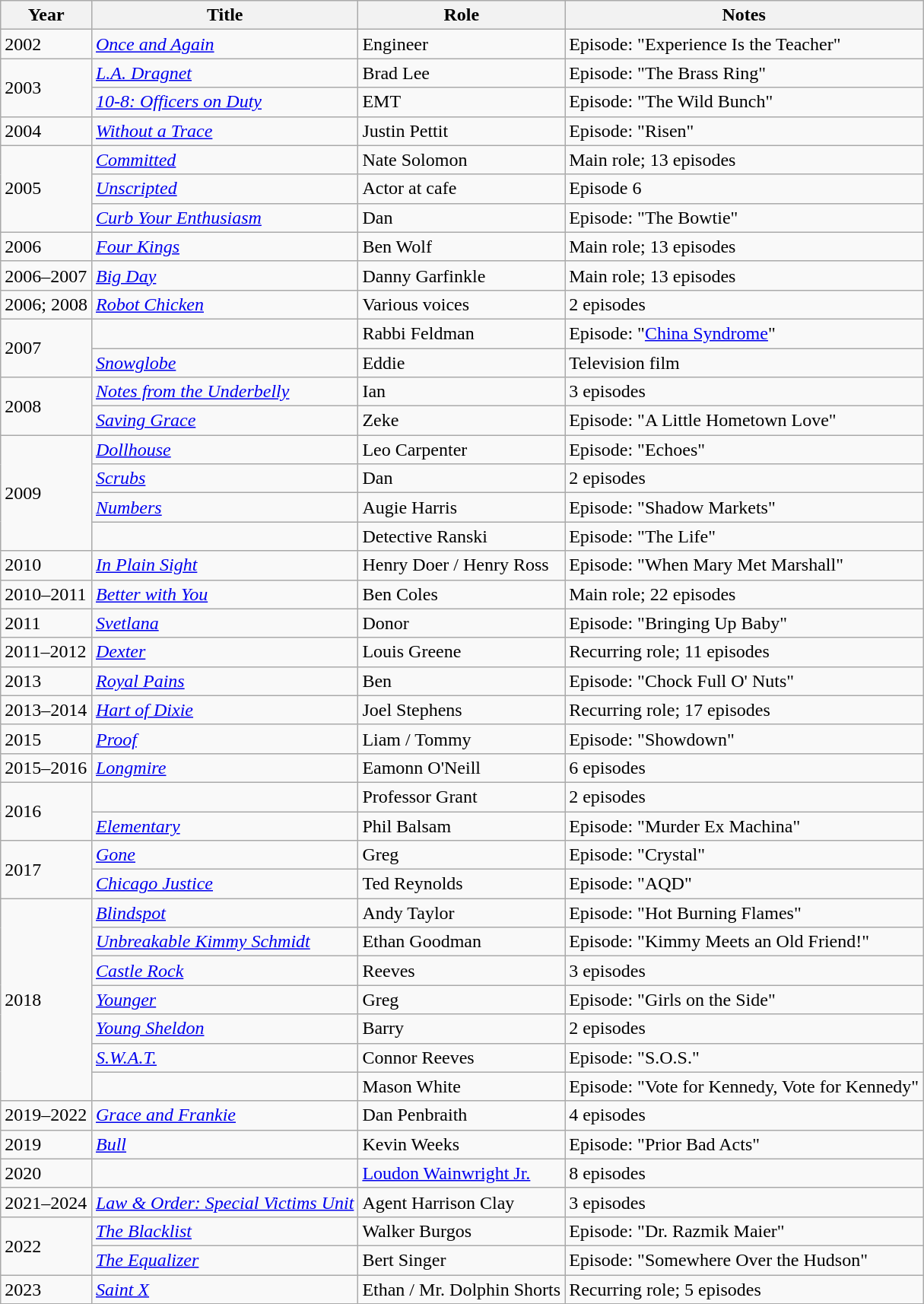<table class="wikitable sortable">
<tr>
<th>Year</th>
<th>Title</th>
<th>Role</th>
<th class="unsortable">Notes</th>
</tr>
<tr>
<td>2002</td>
<td><em><a href='#'>Once and Again</a></em></td>
<td>Engineer</td>
<td>Episode: "Experience Is the Teacher"</td>
</tr>
<tr>
<td rowspan="2">2003</td>
<td><em><a href='#'>L.A. Dragnet</a></em></td>
<td>Brad Lee</td>
<td>Episode: "The Brass Ring"</td>
</tr>
<tr>
<td><em><a href='#'>10-8: Officers on Duty</a></em></td>
<td>EMT</td>
<td>Episode: "The Wild Bunch"</td>
</tr>
<tr>
<td>2004</td>
<td><em><a href='#'>Without a Trace</a></em></td>
<td>Justin Pettit</td>
<td>Episode: "Risen"</td>
</tr>
<tr>
<td rowspan="3">2005</td>
<td><em><a href='#'>Committed</a></em></td>
<td>Nate Solomon</td>
<td>Main role; 13 episodes</td>
</tr>
<tr>
<td><em><a href='#'>Unscripted</a></em></td>
<td>Actor at cafe</td>
<td>Episode 6</td>
</tr>
<tr>
<td><em><a href='#'>Curb Your Enthusiasm</a></em></td>
<td>Dan</td>
<td>Episode: "The Bowtie"</td>
</tr>
<tr>
<td>2006</td>
<td><em><a href='#'>Four Kings</a></em></td>
<td>Ben Wolf</td>
<td>Main role; 13 episodes</td>
</tr>
<tr>
<td>2006–2007</td>
<td><em><a href='#'>Big Day</a></em></td>
<td>Danny Garfinkle</td>
<td>Main role; 13 episodes</td>
</tr>
<tr>
<td>2006; 2008</td>
<td><em><a href='#'>Robot Chicken</a></em></td>
<td>Various voices</td>
<td>2 episodes</td>
</tr>
<tr>
<td rowspan="2">2007</td>
<td><em></em></td>
<td>Rabbi Feldman</td>
<td>Episode: "<a href='#'>China Syndrome</a>"</td>
</tr>
<tr>
<td><em><a href='#'>Snowglobe</a></em></td>
<td>Eddie</td>
<td>Television film</td>
</tr>
<tr>
<td rowspan="2">2008</td>
<td><em><a href='#'>Notes from the Underbelly</a></em></td>
<td>Ian</td>
<td>3 episodes</td>
</tr>
<tr>
<td><em><a href='#'>Saving Grace</a></em></td>
<td>Zeke</td>
<td>Episode: "A Little Hometown Love"</td>
</tr>
<tr>
<td rowspan="4">2009</td>
<td><em><a href='#'>Dollhouse</a></em></td>
<td>Leo Carpenter</td>
<td>Episode: "Echoes"</td>
</tr>
<tr>
<td><em><a href='#'>Scrubs</a></em></td>
<td>Dan</td>
<td>2 episodes</td>
</tr>
<tr>
<td><em><a href='#'>Numbers</a></em></td>
<td>Augie Harris</td>
<td>Episode: "Shadow Markets"</td>
</tr>
<tr>
<td><em></em></td>
<td>Detective Ranski</td>
<td>Episode: "The Life"</td>
</tr>
<tr>
<td>2010</td>
<td><em><a href='#'>In Plain Sight</a></em></td>
<td>Henry Doer / Henry Ross</td>
<td>Episode: "When Mary Met Marshall"</td>
</tr>
<tr>
<td>2010–2011</td>
<td><em><a href='#'>Better with You</a></em></td>
<td>Ben Coles</td>
<td>Main role; 22 episodes</td>
</tr>
<tr>
<td>2011</td>
<td><em><a href='#'>Svetlana</a></em></td>
<td>Donor</td>
<td>Episode: "Bringing Up Baby"</td>
</tr>
<tr>
<td>2011–2012</td>
<td><em><a href='#'>Dexter</a></em></td>
<td>Louis Greene</td>
<td>Recurring role; 11 episodes</td>
</tr>
<tr>
<td>2013</td>
<td><em><a href='#'>Royal Pains</a></em></td>
<td>Ben</td>
<td>Episode: "Chock Full O' Nuts"</td>
</tr>
<tr>
<td>2013–2014</td>
<td><em><a href='#'>Hart of Dixie</a></em></td>
<td>Joel Stephens</td>
<td>Recurring role; 17 episodes</td>
</tr>
<tr>
<td>2015</td>
<td><em><a href='#'>Proof</a></em></td>
<td>Liam / Tommy</td>
<td>Episode: "Showdown"</td>
</tr>
<tr>
<td>2015–2016</td>
<td><em><a href='#'>Longmire</a></em></td>
<td>Eamonn O'Neill</td>
<td>6 episodes</td>
</tr>
<tr>
<td rowspan="2">2016</td>
<td><em></em></td>
<td>Professor Grant</td>
<td>2 episodes</td>
</tr>
<tr>
<td><em><a href='#'>Elementary</a></em></td>
<td>Phil Balsam</td>
<td>Episode: "Murder Ex Machina"</td>
</tr>
<tr>
<td rowspan="2">2017</td>
<td><em><a href='#'>Gone</a></em></td>
<td>Greg</td>
<td>Episode: "Crystal"</td>
</tr>
<tr>
<td><em><a href='#'>Chicago Justice</a></em></td>
<td>Ted Reynolds</td>
<td>Episode: "AQD"</td>
</tr>
<tr>
<td rowspan="7">2018</td>
<td><em><a href='#'>Blindspot</a></em></td>
<td>Andy Taylor</td>
<td>Episode: "Hot Burning Flames"</td>
</tr>
<tr>
<td><em><a href='#'>Unbreakable Kimmy Schmidt</a></em></td>
<td>Ethan Goodman</td>
<td>Episode: "Kimmy Meets an Old Friend!"</td>
</tr>
<tr>
<td><em><a href='#'>Castle Rock</a></em></td>
<td>Reeves</td>
<td>3 episodes</td>
</tr>
<tr>
<td><em><a href='#'>Younger</a></em></td>
<td>Greg</td>
<td>Episode: "Girls on the Side"</td>
</tr>
<tr>
<td><em><a href='#'>Young Sheldon</a></em></td>
<td>Barry</td>
<td>2 episodes</td>
</tr>
<tr>
<td><em><a href='#'>S.W.A.T.</a></em></td>
<td>Connor Reeves</td>
<td>Episode: "S.O.S."</td>
</tr>
<tr>
<td><em></em></td>
<td>Mason White</td>
<td>Episode: "Vote for Kennedy, Vote for Kennedy"</td>
</tr>
<tr>
<td>2019–2022</td>
<td><em><a href='#'>Grace and Frankie</a></em></td>
<td>Dan Penbraith</td>
<td>4 episodes</td>
</tr>
<tr>
<td>2019</td>
<td><em><a href='#'>Bull</a></em></td>
<td>Kevin Weeks</td>
<td>Episode: "Prior Bad Acts"</td>
</tr>
<tr>
<td>2020</td>
<td><em></em></td>
<td><a href='#'>Loudon Wainwright Jr.</a></td>
<td>8 episodes</td>
</tr>
<tr>
<td>2021–2024</td>
<td><em><a href='#'>Law & Order: Special Victims Unit</a></em></td>
<td>Agent Harrison Clay</td>
<td>3 episodes</td>
</tr>
<tr>
<td rowspan="2">2022</td>
<td><em><a href='#'>The Blacklist</a></em></td>
<td>Walker Burgos</td>
<td>Episode: "Dr. Razmik Maier"</td>
</tr>
<tr>
<td><em><a href='#'>The Equalizer</a></em></td>
<td>Bert Singer</td>
<td>Episode: "Somewhere Over the Hudson"</td>
</tr>
<tr>
<td>2023</td>
<td><em><a href='#'>Saint X</a></em></td>
<td>Ethan / Mr. Dolphin Shorts</td>
<td>Recurring role; 5 episodes</td>
</tr>
</table>
